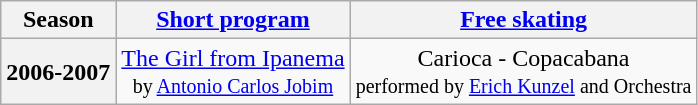<table class="wikitable" style="text-align:center">
<tr>
<th>Season</th>
<th><a href='#'>Short program</a></th>
<th><a href='#'>Free skating</a></th>
</tr>
<tr>
<th>2006-2007</th>
<td><a href='#'>The Girl from Ipanema</a> <br> <small> by <a href='#'>Antonio Carlos Jobim</a> </small></td>
<td>Carioca - Copacabana  <br> <small> performed by <a href='#'>Erich Kunzel</a> and Orchestra </small></td>
</tr>
</table>
